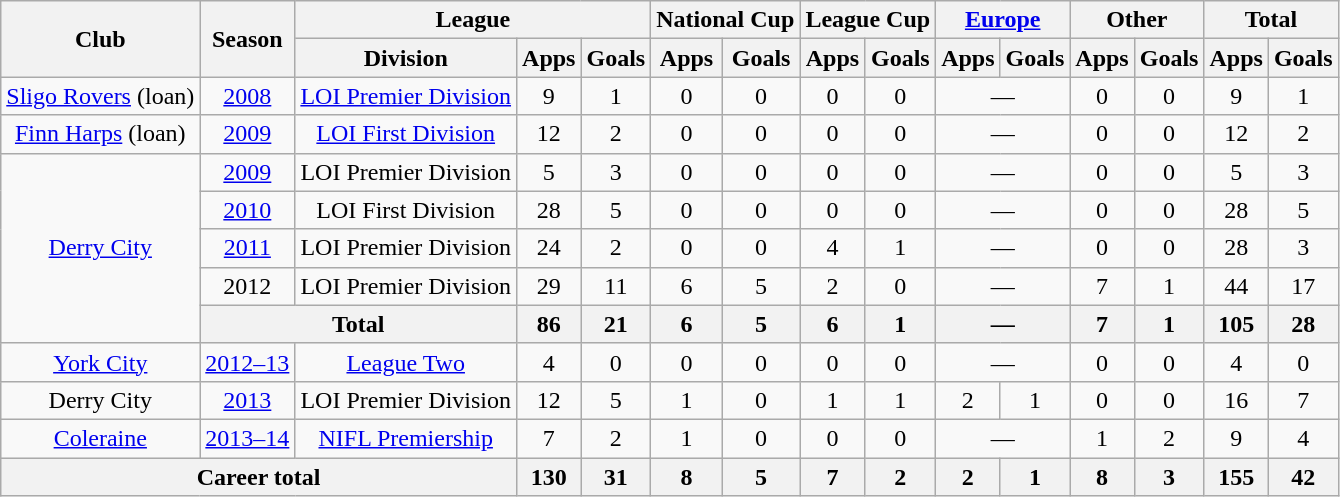<table class="wikitable" style="text-align: center;">
<tr>
<th rowspan="2">Club</th>
<th rowspan="2">Season</th>
<th colspan="3">League</th>
<th colspan="2">National Cup</th>
<th colspan="2">League Cup</th>
<th colspan="2"><a href='#'>Europe</a></th>
<th colspan="2">Other</th>
<th colspan="2">Total</th>
</tr>
<tr>
<th>Division</th>
<th>Apps</th>
<th>Goals</th>
<th>Apps</th>
<th>Goals</th>
<th>Apps</th>
<th>Goals</th>
<th>Apps</th>
<th>Goals</th>
<th>Apps</th>
<th>Goals</th>
<th>Apps</th>
<th>Goals</th>
</tr>
<tr>
<td rowspan="1"><a href='#'>Sligo Rovers</a> (loan)</td>
<td><a href='#'>2008</a></td>
<td><a href='#'>LOI Premier Division</a></td>
<td>9</td>
<td>1</td>
<td>0</td>
<td>0</td>
<td>0</td>
<td>0</td>
<td colspan="2">—</td>
<td>0</td>
<td>0</td>
<td>9</td>
<td>1</td>
</tr>
<tr>
<td rowspan="1"><a href='#'>Finn Harps</a> (loan)</td>
<td><a href='#'>2009</a></td>
<td><a href='#'>LOI First Division</a></td>
<td>12</td>
<td>2</td>
<td>0</td>
<td>0</td>
<td>0</td>
<td>0</td>
<td colspan="2">—</td>
<td>0</td>
<td>0</td>
<td>12</td>
<td>2</td>
</tr>
<tr>
<td rowspan="5"><a href='#'>Derry City</a></td>
<td><a href='#'>2009</a></td>
<td>LOI Premier Division</td>
<td>5</td>
<td>3</td>
<td>0</td>
<td>0</td>
<td>0</td>
<td>0</td>
<td colspan="2">—</td>
<td>0</td>
<td>0</td>
<td>5</td>
<td>3</td>
</tr>
<tr>
<td><a href='#'>2010</a></td>
<td>LOI First Division</td>
<td>28</td>
<td>5</td>
<td>0</td>
<td>0</td>
<td>0</td>
<td>0</td>
<td colspan="2">—</td>
<td>0</td>
<td>0</td>
<td>28</td>
<td>5</td>
</tr>
<tr>
<td><a href='#'>2011</a></td>
<td>LOI Premier Division</td>
<td>24</td>
<td>2</td>
<td>0</td>
<td>0</td>
<td>4</td>
<td>1</td>
<td colspan="2">—</td>
<td>0</td>
<td>0</td>
<td>28</td>
<td>3</td>
</tr>
<tr>
<td>2012</td>
<td>LOI Premier Division</td>
<td>29</td>
<td>11</td>
<td>6</td>
<td>5</td>
<td>2</td>
<td>0</td>
<td colspan="2">—</td>
<td>7</td>
<td>1</td>
<td>44</td>
<td>17</td>
</tr>
<tr>
<th colspan="2">Total</th>
<th>86</th>
<th>21</th>
<th>6</th>
<th>5</th>
<th>6</th>
<th>1</th>
<th colspan="2">—</th>
<th>7</th>
<th>1</th>
<th>105</th>
<th>28</th>
</tr>
<tr>
<td rowspan="1"><a href='#'>York City</a></td>
<td><a href='#'>2012–13</a></td>
<td><a href='#'>League Two</a></td>
<td>4</td>
<td>0</td>
<td>0</td>
<td>0</td>
<td>0</td>
<td>0</td>
<td colspan="2">—</td>
<td>0</td>
<td>0</td>
<td>4</td>
<td>0</td>
</tr>
<tr>
<td rowspan="1">Derry City</td>
<td><a href='#'>2013</a></td>
<td>LOI Premier Division</td>
<td>12</td>
<td>5</td>
<td>1</td>
<td>0</td>
<td>1</td>
<td>1</td>
<td>2</td>
<td>1</td>
<td>0</td>
<td>0</td>
<td>16</td>
<td>7</td>
</tr>
<tr>
<td rowspan="1"><a href='#'>Coleraine</a></td>
<td><a href='#'>2013–14</a></td>
<td><a href='#'>NIFL Premiership</a></td>
<td>7</td>
<td>2</td>
<td>1</td>
<td>0</td>
<td>0</td>
<td>0</td>
<td colspan="2">—</td>
<td>1</td>
<td>2</td>
<td>9</td>
<td>4</td>
</tr>
<tr>
<th colspan="3">Career total</th>
<th>130</th>
<th>31</th>
<th>8</th>
<th>5</th>
<th>7</th>
<th>2</th>
<th>2</th>
<th>1</th>
<th>8</th>
<th>3</th>
<th>155</th>
<th>42</th>
</tr>
</table>
